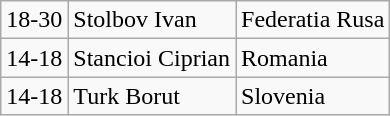<table class="wikitable">
<tr>
<td>18-30</td>
<td>Stolbov Ivan</td>
<td>Federatia Rusa</td>
</tr>
<tr>
<td>14-18</td>
<td>Stancioi Ciprian</td>
<td>Romania</td>
</tr>
<tr>
<td>14-18</td>
<td>Turk Borut</td>
<td>Slovenia</td>
</tr>
</table>
